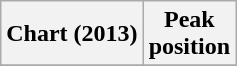<table class="wikitable sortable plainrowheaders">
<tr>
<th>Chart (2013)</th>
<th>Peak<br>position</th>
</tr>
<tr>
</tr>
</table>
